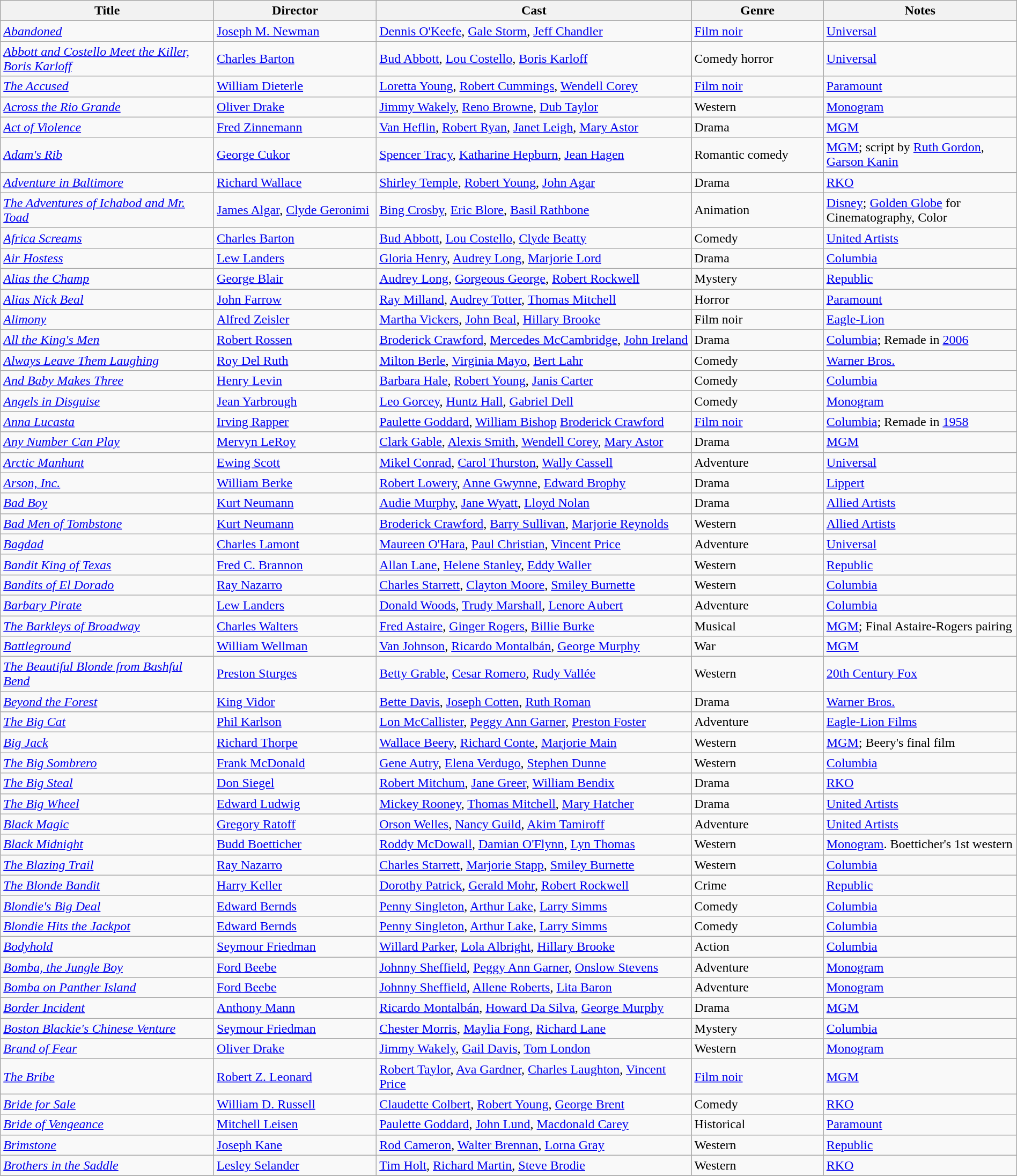<table class="wikitable" style="width:100%;">
<tr>
<th style="width:21%;">Title</th>
<th style="width:16%;">Director</th>
<th style="width:31%;">Cast</th>
<th style="width:13%;">Genre</th>
<th style="width:19%;">Notes</th>
</tr>
<tr>
<td><em><a href='#'>Abandoned</a></em></td>
<td><a href='#'>Joseph M. Newman</a></td>
<td><a href='#'>Dennis O'Keefe</a>, <a href='#'>Gale Storm</a>, <a href='#'>Jeff Chandler</a></td>
<td><a href='#'>Film noir</a></td>
<td><a href='#'>Universal</a></td>
</tr>
<tr>
<td><em><a href='#'>Abbott and Costello Meet the Killer, Boris Karloff</a></em></td>
<td><a href='#'>Charles Barton</a></td>
<td><a href='#'>Bud Abbott</a>, <a href='#'>Lou Costello</a>, <a href='#'>Boris Karloff</a></td>
<td>Comedy horror</td>
<td><a href='#'>Universal</a></td>
</tr>
<tr>
<td><em><a href='#'>The Accused</a></em></td>
<td><a href='#'>William Dieterle</a></td>
<td><a href='#'>Loretta Young</a>, <a href='#'>Robert Cummings</a>, <a href='#'>Wendell Corey</a></td>
<td><a href='#'>Film noir</a></td>
<td><a href='#'>Paramount</a></td>
</tr>
<tr>
<td><em><a href='#'>Across the Rio Grande</a></em></td>
<td><a href='#'>Oliver Drake</a></td>
<td><a href='#'>Jimmy Wakely</a>, <a href='#'>Reno Browne</a>, <a href='#'>Dub Taylor</a></td>
<td>Western</td>
<td><a href='#'>Monogram</a></td>
</tr>
<tr>
<td><em><a href='#'>Act of Violence</a></em></td>
<td><a href='#'>Fred Zinnemann</a></td>
<td><a href='#'>Van Heflin</a>, <a href='#'>Robert Ryan</a>, <a href='#'>Janet Leigh</a>, <a href='#'>Mary Astor</a></td>
<td>Drama</td>
<td><a href='#'>MGM</a></td>
</tr>
<tr>
<td><em><a href='#'>Adam's Rib</a></em></td>
<td><a href='#'>George Cukor</a></td>
<td><a href='#'>Spencer Tracy</a>, <a href='#'>Katharine Hepburn</a>, <a href='#'>Jean Hagen</a></td>
<td>Romantic comedy</td>
<td><a href='#'>MGM</a>; script by <a href='#'>Ruth Gordon</a>, <a href='#'>Garson Kanin</a></td>
</tr>
<tr>
<td><em><a href='#'>Adventure in Baltimore</a></em></td>
<td><a href='#'>Richard Wallace</a></td>
<td><a href='#'>Shirley Temple</a>, <a href='#'>Robert Young</a>, <a href='#'>John Agar</a></td>
<td>Drama</td>
<td><a href='#'>RKO</a></td>
</tr>
<tr>
<td><em><a href='#'>The Adventures of Ichabod and Mr. Toad</a></em></td>
<td><a href='#'>James Algar</a>, <a href='#'>Clyde Geronimi</a></td>
<td><a href='#'>Bing Crosby</a>, <a href='#'>Eric Blore</a>, <a href='#'>Basil Rathbone</a></td>
<td>Animation</td>
<td><a href='#'>Disney</a>; <a href='#'>Golden Globe</a> for Cinematography, Color</td>
</tr>
<tr>
<td><em><a href='#'>Africa Screams</a></em></td>
<td><a href='#'>Charles Barton</a></td>
<td><a href='#'>Bud Abbott</a>, <a href='#'>Lou Costello</a>, <a href='#'>Clyde Beatty</a></td>
<td>Comedy</td>
<td><a href='#'>United Artists</a></td>
</tr>
<tr>
<td><em><a href='#'>Air Hostess</a></em></td>
<td><a href='#'>Lew Landers</a></td>
<td><a href='#'>Gloria Henry</a>, <a href='#'>Audrey Long</a>, <a href='#'>Marjorie Lord</a></td>
<td>Drama</td>
<td><a href='#'>Columbia</a></td>
</tr>
<tr>
<td><em><a href='#'>Alias the Champ</a></em></td>
<td><a href='#'>George Blair</a></td>
<td><a href='#'>Audrey Long</a>, <a href='#'>Gorgeous George</a>, <a href='#'>Robert Rockwell</a></td>
<td>Mystery</td>
<td><a href='#'>Republic</a></td>
</tr>
<tr>
<td><em><a href='#'>Alias Nick Beal</a></em></td>
<td><a href='#'>John Farrow</a></td>
<td><a href='#'>Ray Milland</a>, <a href='#'>Audrey Totter</a>, <a href='#'>Thomas Mitchell</a></td>
<td>Horror</td>
<td><a href='#'>Paramount</a></td>
</tr>
<tr>
<td><em><a href='#'>Alimony</a></em></td>
<td><a href='#'>Alfred Zeisler</a></td>
<td><a href='#'>Martha Vickers</a>, <a href='#'>John Beal</a>, <a href='#'>Hillary Brooke</a></td>
<td>Film noir</td>
<td><a href='#'>Eagle-Lion</a></td>
</tr>
<tr>
<td><em><a href='#'>All the King's Men</a></em></td>
<td><a href='#'>Robert Rossen</a></td>
<td><a href='#'>Broderick Crawford</a>, <a href='#'>Mercedes McCambridge</a>, <a href='#'>John Ireland</a></td>
<td>Drama</td>
<td><a href='#'>Columbia</a>; Remade in <a href='#'>2006</a></td>
</tr>
<tr>
<td><em><a href='#'>Always Leave Them Laughing</a></em></td>
<td><a href='#'>Roy Del Ruth</a></td>
<td><a href='#'>Milton Berle</a>, <a href='#'>Virginia Mayo</a>, <a href='#'>Bert Lahr</a></td>
<td>Comedy</td>
<td><a href='#'>Warner Bros.</a></td>
</tr>
<tr>
<td><em><a href='#'>And Baby Makes Three</a></em></td>
<td><a href='#'>Henry Levin</a></td>
<td><a href='#'>Barbara Hale</a>, <a href='#'>Robert Young</a>, <a href='#'>Janis Carter</a></td>
<td>Comedy</td>
<td><a href='#'>Columbia</a></td>
</tr>
<tr>
<td><em><a href='#'>Angels in Disguise</a></em></td>
<td><a href='#'>Jean Yarbrough</a></td>
<td><a href='#'>Leo Gorcey</a>, <a href='#'>Huntz Hall</a>, <a href='#'>Gabriel Dell</a></td>
<td>Comedy</td>
<td><a href='#'>Monogram</a></td>
</tr>
<tr>
<td><em><a href='#'>Anna Lucasta</a></em></td>
<td><a href='#'>Irving Rapper</a></td>
<td><a href='#'>Paulette Goddard</a>, <a href='#'>William Bishop</a> <a href='#'>Broderick Crawford</a></td>
<td><a href='#'>Film noir</a></td>
<td><a href='#'>Columbia</a>; Remade in <a href='#'>1958</a></td>
</tr>
<tr>
<td><em><a href='#'>Any Number Can Play</a></em></td>
<td><a href='#'>Mervyn LeRoy</a></td>
<td><a href='#'>Clark Gable</a>, <a href='#'>Alexis Smith</a>, <a href='#'>Wendell Corey</a>, <a href='#'>Mary Astor</a></td>
<td>Drama</td>
<td><a href='#'>MGM</a></td>
</tr>
<tr>
<td><em><a href='#'>Arctic Manhunt</a></em></td>
<td><a href='#'>Ewing Scott</a></td>
<td><a href='#'>Mikel Conrad</a>, <a href='#'>Carol Thurston</a>, <a href='#'>Wally Cassell</a></td>
<td>Adventure</td>
<td><a href='#'>Universal</a></td>
</tr>
<tr>
<td><em><a href='#'>Arson, Inc.</a></em></td>
<td><a href='#'>William Berke</a></td>
<td><a href='#'>Robert Lowery</a>, <a href='#'>Anne Gwynne</a>, <a href='#'>Edward Brophy</a></td>
<td>Drama</td>
<td><a href='#'>Lippert</a></td>
</tr>
<tr>
<td><em><a href='#'>Bad Boy</a></em></td>
<td><a href='#'>Kurt Neumann</a></td>
<td><a href='#'>Audie Murphy</a>, <a href='#'>Jane Wyatt</a>, <a href='#'>Lloyd Nolan</a></td>
<td>Drama</td>
<td><a href='#'>Allied Artists</a></td>
</tr>
<tr>
<td><em><a href='#'>Bad Men of Tombstone</a></em></td>
<td><a href='#'>Kurt Neumann</a></td>
<td><a href='#'>Broderick Crawford</a>, <a href='#'>Barry Sullivan</a>, <a href='#'>Marjorie Reynolds</a></td>
<td>Western</td>
<td><a href='#'>Allied Artists</a></td>
</tr>
<tr>
<td><em><a href='#'>Bagdad</a></em></td>
<td><a href='#'>Charles Lamont</a></td>
<td><a href='#'>Maureen O'Hara</a>, <a href='#'>Paul Christian</a>, <a href='#'>Vincent Price</a></td>
<td>Adventure</td>
<td><a href='#'>Universal</a></td>
</tr>
<tr>
<td><em><a href='#'>Bandit King of Texas</a></em></td>
<td><a href='#'>Fred C. Brannon</a></td>
<td><a href='#'>Allan Lane</a>, <a href='#'>Helene Stanley</a>, <a href='#'>Eddy Waller</a></td>
<td>Western</td>
<td><a href='#'>Republic</a></td>
</tr>
<tr>
<td><em><a href='#'>Bandits of El Dorado</a></em></td>
<td><a href='#'>Ray Nazarro</a></td>
<td><a href='#'>Charles Starrett</a>, <a href='#'>Clayton Moore</a>, <a href='#'>Smiley Burnette</a></td>
<td>Western</td>
<td><a href='#'>Columbia</a></td>
</tr>
<tr>
<td><em><a href='#'>Barbary Pirate</a></em></td>
<td><a href='#'>Lew Landers</a></td>
<td><a href='#'>Donald Woods</a>, <a href='#'>Trudy Marshall</a>, <a href='#'>Lenore Aubert</a></td>
<td>Adventure</td>
<td><a href='#'>Columbia</a></td>
</tr>
<tr>
<td><em><a href='#'>The Barkleys of Broadway</a></em></td>
<td><a href='#'>Charles Walters</a></td>
<td><a href='#'>Fred Astaire</a>, <a href='#'>Ginger Rogers</a>, <a href='#'>Billie Burke</a></td>
<td>Musical</td>
<td><a href='#'>MGM</a>; Final Astaire-Rogers pairing</td>
</tr>
<tr>
<td><em><a href='#'>Battleground</a></em></td>
<td><a href='#'>William Wellman</a></td>
<td><a href='#'>Van Johnson</a>, <a href='#'>Ricardo Montalbán</a>, <a href='#'>George Murphy</a></td>
<td>War</td>
<td><a href='#'>MGM</a></td>
</tr>
<tr>
<td><em><a href='#'>The Beautiful Blonde from Bashful Bend</a></em></td>
<td><a href='#'>Preston Sturges</a></td>
<td><a href='#'>Betty Grable</a>, <a href='#'>Cesar Romero</a>, <a href='#'>Rudy Vallée</a></td>
<td>Western</td>
<td><a href='#'>20th Century Fox</a></td>
</tr>
<tr>
<td><em><a href='#'>Beyond the Forest</a></em></td>
<td><a href='#'>King Vidor</a></td>
<td><a href='#'>Bette Davis</a>, <a href='#'>Joseph Cotten</a>, <a href='#'>Ruth Roman</a></td>
<td>Drama</td>
<td><a href='#'>Warner Bros.</a></td>
</tr>
<tr>
<td><em><a href='#'>The Big Cat</a></em></td>
<td><a href='#'>Phil Karlson</a></td>
<td><a href='#'>Lon McCallister</a>, <a href='#'>Peggy Ann Garner</a>, <a href='#'>Preston Foster</a></td>
<td>Adventure</td>
<td><a href='#'>Eagle-Lion Films</a></td>
</tr>
<tr>
<td><em><a href='#'>Big Jack</a></em></td>
<td><a href='#'>Richard Thorpe</a></td>
<td><a href='#'>Wallace Beery</a>, <a href='#'>Richard Conte</a>, <a href='#'>Marjorie Main</a></td>
<td>Western</td>
<td><a href='#'>MGM</a>; Beery's final film</td>
</tr>
<tr>
<td><em><a href='#'>The Big Sombrero</a></em></td>
<td><a href='#'>Frank McDonald</a></td>
<td><a href='#'>Gene Autry</a>, <a href='#'>Elena Verdugo</a>, <a href='#'>Stephen Dunne</a></td>
<td>Western</td>
<td><a href='#'>Columbia</a></td>
</tr>
<tr>
<td><em><a href='#'>The Big Steal</a></em></td>
<td><a href='#'>Don Siegel</a></td>
<td><a href='#'>Robert Mitchum</a>, <a href='#'>Jane Greer</a>, <a href='#'>William Bendix</a></td>
<td>Drama</td>
<td><a href='#'>RKO</a></td>
</tr>
<tr>
<td><em><a href='#'>The Big Wheel</a></em></td>
<td><a href='#'>Edward Ludwig</a></td>
<td><a href='#'>Mickey Rooney</a>, <a href='#'>Thomas Mitchell</a>, <a href='#'>Mary Hatcher</a></td>
<td>Drama</td>
<td><a href='#'>United Artists</a></td>
</tr>
<tr>
<td><em><a href='#'>Black Magic</a></em></td>
<td><a href='#'>Gregory Ratoff</a></td>
<td><a href='#'>Orson Welles</a>, <a href='#'>Nancy Guild</a>, <a href='#'>Akim Tamiroff</a></td>
<td>Adventure</td>
<td><a href='#'>United Artists</a></td>
</tr>
<tr>
<td><em><a href='#'>Black Midnight</a></em></td>
<td><a href='#'>Budd Boetticher</a></td>
<td><a href='#'>Roddy McDowall</a>, <a href='#'>Damian O'Flynn</a>, <a href='#'>Lyn Thomas</a></td>
<td>Western</td>
<td><a href='#'>Monogram</a>. Boetticher's 1st western</td>
</tr>
<tr>
<td><em><a href='#'>The Blazing Trail</a></em></td>
<td><a href='#'>Ray Nazarro</a></td>
<td><a href='#'>Charles Starrett</a>, <a href='#'>Marjorie Stapp</a>, <a href='#'>Smiley Burnette</a></td>
<td>Western</td>
<td><a href='#'>Columbia</a></td>
</tr>
<tr>
<td><em><a href='#'>The Blonde Bandit</a></em></td>
<td><a href='#'>Harry Keller</a></td>
<td><a href='#'>Dorothy Patrick</a>, <a href='#'>Gerald Mohr</a>, <a href='#'>Robert Rockwell</a></td>
<td>Crime</td>
<td><a href='#'>Republic</a></td>
</tr>
<tr>
<td><em><a href='#'>Blondie's Big Deal</a></em></td>
<td><a href='#'>Edward Bernds</a></td>
<td><a href='#'>Penny Singleton</a>, <a href='#'>Arthur Lake</a>, <a href='#'>Larry Simms</a></td>
<td>Comedy</td>
<td><a href='#'>Columbia</a></td>
</tr>
<tr>
<td><em><a href='#'>Blondie Hits the Jackpot</a></em></td>
<td><a href='#'>Edward Bernds</a></td>
<td><a href='#'>Penny Singleton</a>, <a href='#'>Arthur Lake</a>, <a href='#'>Larry Simms</a></td>
<td>Comedy</td>
<td><a href='#'>Columbia</a></td>
</tr>
<tr>
<td><em><a href='#'>Bodyhold</a></em></td>
<td><a href='#'>Seymour Friedman</a></td>
<td><a href='#'>Willard Parker</a>, <a href='#'>Lola Albright</a>, <a href='#'>Hillary Brooke</a></td>
<td>Action</td>
<td><a href='#'>Columbia</a></td>
</tr>
<tr>
<td><em><a href='#'>Bomba, the Jungle Boy</a></em></td>
<td><a href='#'>Ford Beebe</a></td>
<td><a href='#'>Johnny Sheffield</a>, <a href='#'>Peggy Ann Garner</a>, <a href='#'>Onslow Stevens</a></td>
<td>Adventure</td>
<td><a href='#'>Monogram</a></td>
</tr>
<tr>
<td><em><a href='#'>Bomba on Panther Island</a></em></td>
<td><a href='#'>Ford Beebe</a></td>
<td><a href='#'>Johnny Sheffield</a>, <a href='#'>Allene Roberts</a>, <a href='#'>Lita Baron</a></td>
<td>Adventure</td>
<td><a href='#'>Monogram</a></td>
</tr>
<tr>
<td><em><a href='#'>Border Incident</a></em></td>
<td><a href='#'>Anthony Mann</a></td>
<td><a href='#'>Ricardo Montalbán</a>, <a href='#'>Howard Da Silva</a>, <a href='#'>George Murphy</a></td>
<td>Drama</td>
<td><a href='#'>MGM</a></td>
</tr>
<tr>
<td><em><a href='#'>Boston Blackie's Chinese Venture</a></em></td>
<td><a href='#'>Seymour Friedman</a></td>
<td><a href='#'>Chester Morris</a>, <a href='#'>Maylia Fong</a>, <a href='#'>Richard Lane</a></td>
<td>Mystery</td>
<td><a href='#'>Columbia</a></td>
</tr>
<tr>
<td><em><a href='#'>Brand of Fear</a></em></td>
<td><a href='#'>Oliver Drake</a></td>
<td><a href='#'>Jimmy Wakely</a>, <a href='#'>Gail Davis</a>, <a href='#'>Tom London</a></td>
<td>Western</td>
<td><a href='#'>Monogram</a></td>
</tr>
<tr>
<td><em><a href='#'>The Bribe</a></em></td>
<td><a href='#'>Robert Z. Leonard</a></td>
<td><a href='#'>Robert Taylor</a>, <a href='#'>Ava Gardner</a>, <a href='#'>Charles Laughton</a>, <a href='#'>Vincent Price</a></td>
<td><a href='#'>Film noir</a></td>
<td><a href='#'>MGM</a></td>
</tr>
<tr>
<td><em><a href='#'>Bride for Sale</a></em></td>
<td><a href='#'>William D. Russell</a></td>
<td><a href='#'>Claudette Colbert</a>, <a href='#'>Robert Young</a>, <a href='#'>George Brent</a></td>
<td>Comedy</td>
<td><a href='#'>RKO</a></td>
</tr>
<tr>
<td><em><a href='#'>Bride of Vengeance</a></em></td>
<td><a href='#'>Mitchell Leisen</a></td>
<td><a href='#'>Paulette Goddard</a>, <a href='#'>John Lund</a>, <a href='#'>Macdonald Carey</a></td>
<td>Historical</td>
<td><a href='#'>Paramount</a></td>
</tr>
<tr>
<td><em><a href='#'>Brimstone</a></em></td>
<td><a href='#'>Joseph Kane</a></td>
<td><a href='#'>Rod Cameron</a>, <a href='#'>Walter Brennan</a>, <a href='#'>Lorna Gray</a></td>
<td>Western</td>
<td><a href='#'>Republic</a></td>
</tr>
<tr>
<td><em><a href='#'>Brothers in the Saddle</a></em></td>
<td><a href='#'>Lesley Selander</a></td>
<td><a href='#'>Tim Holt</a>, <a href='#'>Richard Martin</a>, <a href='#'>Steve Brodie</a></td>
<td>Western</td>
<td><a href='#'>RKO</a></td>
</tr>
<tr>
</tr>
</table>
